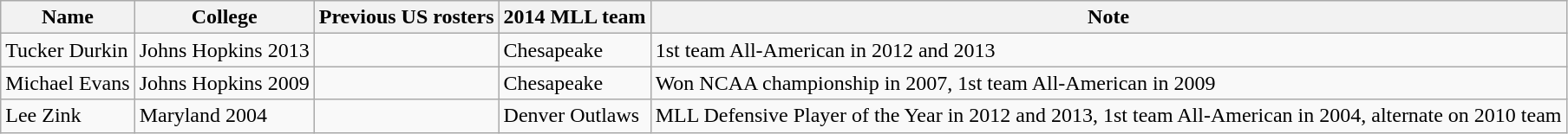<table class="wikitable">
<tr ;>
<th>Name</th>
<th>College</th>
<th>Previous US rosters</th>
<th>2014 MLL team</th>
<th>Note</th>
</tr>
<tr>
<td>Tucker Durkin</td>
<td>Johns Hopkins 2013</td>
<td></td>
<td>Chesapeake</td>
<td>1st team All-American in 2012 and 2013</td>
</tr>
<tr>
<td>Michael Evans</td>
<td>Johns Hopkins 2009</td>
<td></td>
<td>Chesapeake</td>
<td>Won NCAA championship in 2007, 1st team All-American in 2009</td>
</tr>
<tr>
<td>Lee Zink</td>
<td>Maryland 2004</td>
<td></td>
<td>Denver Outlaws</td>
<td>MLL Defensive Player of the Year in 2012 and 2013, 1st team All-American in 2004, alternate on 2010 team</td>
</tr>
</table>
